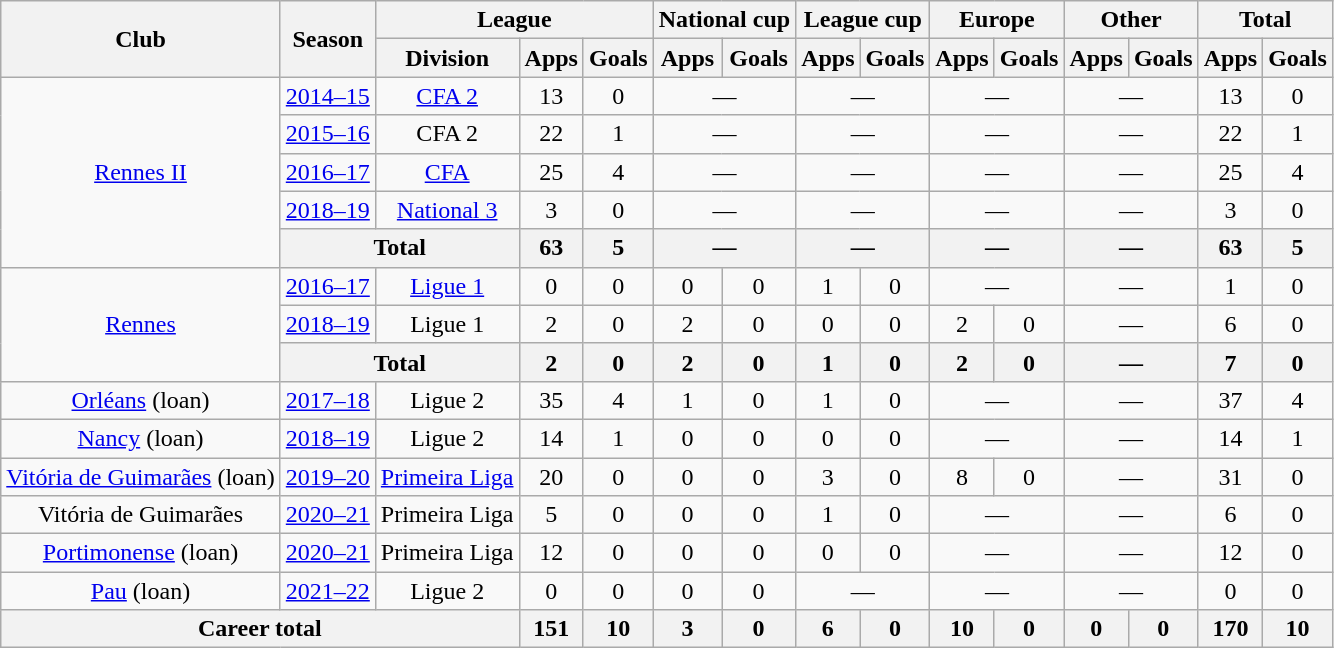<table class="wikitable" style="text-align:center">
<tr>
<th rowspan="2">Club</th>
<th rowspan="2">Season</th>
<th colspan="3">League</th>
<th colspan="2">National cup</th>
<th colspan="2">League cup</th>
<th colspan="2">Europe</th>
<th colspan="2">Other</th>
<th colspan="2">Total</th>
</tr>
<tr>
<th>Division</th>
<th>Apps</th>
<th>Goals</th>
<th>Apps</th>
<th>Goals</th>
<th>Apps</th>
<th>Goals</th>
<th>Apps</th>
<th>Goals</th>
<th>Apps</th>
<th>Goals</th>
<th>Apps</th>
<th>Goals</th>
</tr>
<tr>
<td rowspan="5"><a href='#'>Rennes II</a></td>
<td><a href='#'>2014–15</a></td>
<td><a href='#'>CFA 2</a></td>
<td>13</td>
<td>0</td>
<td colspan="2">—</td>
<td colspan="2">—</td>
<td colspan="2">—</td>
<td colspan="2">—</td>
<td>13</td>
<td>0</td>
</tr>
<tr>
<td><a href='#'>2015–16</a></td>
<td>CFA 2</td>
<td>22</td>
<td>1</td>
<td colspan="2">—</td>
<td colspan="2">—</td>
<td colspan="2">—</td>
<td colspan="2">—</td>
<td>22</td>
<td>1</td>
</tr>
<tr>
<td><a href='#'>2016–17</a></td>
<td><a href='#'>CFA</a></td>
<td>25</td>
<td>4</td>
<td colspan="2">—</td>
<td colspan="2">—</td>
<td colspan="2">—</td>
<td colspan="2">—</td>
<td>25</td>
<td>4</td>
</tr>
<tr>
<td><a href='#'>2018–19</a></td>
<td><a href='#'>National 3</a></td>
<td>3</td>
<td>0</td>
<td colspan="2">—</td>
<td colspan="2">—</td>
<td colspan="2">—</td>
<td colspan="2">—</td>
<td>3</td>
<td>0</td>
</tr>
<tr>
<th colspan="2">Total</th>
<th>63</th>
<th>5</th>
<th colspan="2">—</th>
<th colspan="2">—</th>
<th colspan="2">—</th>
<th colspan="2">—</th>
<th>63</th>
<th>5</th>
</tr>
<tr>
<td rowspan="3"><a href='#'>Rennes</a></td>
<td><a href='#'>2016–17</a></td>
<td><a href='#'>Ligue 1</a></td>
<td>0</td>
<td>0</td>
<td>0</td>
<td>0</td>
<td>1</td>
<td>0</td>
<td colspan="2">—</td>
<td colspan="2">—</td>
<td>1</td>
<td>0</td>
</tr>
<tr>
<td><a href='#'>2018–19</a></td>
<td>Ligue 1</td>
<td>2</td>
<td>0</td>
<td>2</td>
<td>0</td>
<td>0</td>
<td>0</td>
<td>2</td>
<td>0</td>
<td colspan="2">—</td>
<td>6</td>
<td>0</td>
</tr>
<tr>
<th colspan="2">Total</th>
<th>2</th>
<th>0</th>
<th>2</th>
<th>0</th>
<th>1</th>
<th>0</th>
<th>2</th>
<th>0</th>
<th colspan="2">—</th>
<th>7</th>
<th>0</th>
</tr>
<tr>
<td><a href='#'>Orléans</a> (loan)</td>
<td><a href='#'>2017–18</a></td>
<td>Ligue 2</td>
<td>35</td>
<td>4</td>
<td>1</td>
<td>0</td>
<td>1</td>
<td>0</td>
<td colspan="2">—</td>
<td colspan="2">—</td>
<td>37</td>
<td>4</td>
</tr>
<tr>
<td><a href='#'>Nancy</a> (loan)</td>
<td><a href='#'>2018–19</a></td>
<td>Ligue 2</td>
<td>14</td>
<td>1</td>
<td>0</td>
<td>0</td>
<td>0</td>
<td>0</td>
<td colspan="2">—</td>
<td colspan="2">—</td>
<td>14</td>
<td>1</td>
</tr>
<tr>
<td><a href='#'>Vitória de Guimarães</a> (loan)</td>
<td><a href='#'>2019–20</a></td>
<td><a href='#'>Primeira Liga</a></td>
<td>20</td>
<td>0</td>
<td>0</td>
<td>0</td>
<td>3</td>
<td>0</td>
<td>8</td>
<td>0</td>
<td colspan="2">—</td>
<td>31</td>
<td>0</td>
</tr>
<tr>
<td>Vitória de Guimarães</td>
<td><a href='#'>2020–21</a></td>
<td>Primeira Liga</td>
<td>5</td>
<td>0</td>
<td>0</td>
<td>0</td>
<td>1</td>
<td>0</td>
<td colspan="2">—</td>
<td colspan="2">—</td>
<td>6</td>
<td>0</td>
</tr>
<tr>
<td><a href='#'>Portimonense</a> (loan)</td>
<td><a href='#'>2020–21</a></td>
<td>Primeira Liga</td>
<td>12</td>
<td>0</td>
<td>0</td>
<td>0</td>
<td>0</td>
<td>0</td>
<td colspan="2">—</td>
<td colspan="2">—</td>
<td>12</td>
<td>0</td>
</tr>
<tr>
<td><a href='#'>Pau</a> (loan)</td>
<td><a href='#'>2021–22</a></td>
<td>Ligue 2</td>
<td>0</td>
<td>0</td>
<td>0</td>
<td>0</td>
<td colspan="2">—</td>
<td colspan="2">—</td>
<td colspan="2">—</td>
<td>0</td>
<td>0</td>
</tr>
<tr>
<th colspan="3">Career total</th>
<th>151</th>
<th>10</th>
<th>3</th>
<th>0</th>
<th>6</th>
<th>0</th>
<th>10</th>
<th>0</th>
<th>0</th>
<th>0</th>
<th>170</th>
<th>10</th>
</tr>
</table>
